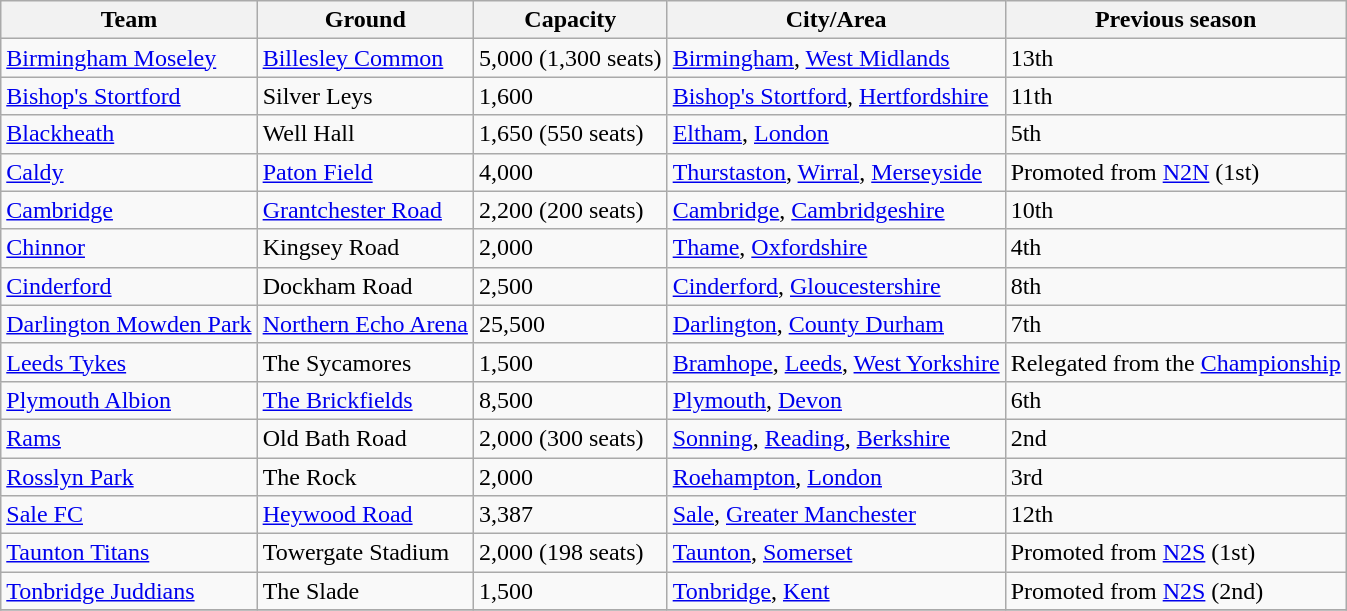<table class="wikitable sortable">
<tr>
<th>Team</th>
<th>Ground</th>
<th>Capacity</th>
<th>City/Area</th>
<th>Previous season</th>
</tr>
<tr>
<td><a href='#'>Birmingham Moseley</a></td>
<td><a href='#'>Billesley Common</a></td>
<td>5,000 (1,300 seats)</td>
<td><a href='#'>Birmingham</a>, <a href='#'>West Midlands</a></td>
<td>13th</td>
</tr>
<tr>
<td><a href='#'>Bishop's Stortford</a></td>
<td>Silver Leys</td>
<td>1,600</td>
<td><a href='#'>Bishop's Stortford</a>, <a href='#'>Hertfordshire</a></td>
<td>11th</td>
</tr>
<tr>
<td><a href='#'>Blackheath</a></td>
<td>Well Hall</td>
<td>1,650 (550 seats)</td>
<td><a href='#'>Eltham</a>, <a href='#'>London</a></td>
<td>5th</td>
</tr>
<tr>
<td><a href='#'>Caldy</a></td>
<td><a href='#'>Paton Field</a></td>
<td>4,000</td>
<td><a href='#'>Thurstaston</a>, <a href='#'>Wirral</a>, <a href='#'>Merseyside</a></td>
<td>Promoted from <a href='#'>N2N</a> (1st)</td>
</tr>
<tr>
<td><a href='#'>Cambridge</a></td>
<td><a href='#'>Grantchester Road</a></td>
<td>2,200 (200 seats)</td>
<td><a href='#'>Cambridge</a>, <a href='#'>Cambridgeshire</a></td>
<td>10th</td>
</tr>
<tr>
<td><a href='#'>Chinnor</a></td>
<td>Kingsey Road</td>
<td>2,000</td>
<td><a href='#'>Thame</a>, <a href='#'>Oxfordshire</a></td>
<td>4th</td>
</tr>
<tr>
<td><a href='#'>Cinderford</a></td>
<td>Dockham Road</td>
<td>2,500</td>
<td><a href='#'>Cinderford</a>, <a href='#'>Gloucestershire</a></td>
<td>8th</td>
</tr>
<tr>
<td><a href='#'>Darlington Mowden Park</a></td>
<td><a href='#'>Northern Echo Arena</a></td>
<td>25,500</td>
<td><a href='#'>Darlington</a>, <a href='#'>County Durham</a></td>
<td>7th</td>
</tr>
<tr>
<td><a href='#'>Leeds Tykes</a></td>
<td>The Sycamores</td>
<td>1,500</td>
<td><a href='#'>Bramhope</a>, <a href='#'>Leeds</a>, <a href='#'>West Yorkshire</a></td>
<td>Relegated from the <a href='#'>Championship</a></td>
</tr>
<tr>
<td><a href='#'>Plymouth Albion</a></td>
<td><a href='#'>The Brickfields</a></td>
<td>8,500</td>
<td><a href='#'>Plymouth</a>, <a href='#'>Devon</a></td>
<td>6th</td>
</tr>
<tr>
<td><a href='#'>Rams</a></td>
<td>Old Bath Road</td>
<td>2,000 (300 seats)</td>
<td><a href='#'>Sonning</a>, <a href='#'>Reading</a>, <a href='#'>Berkshire</a></td>
<td>2nd</td>
</tr>
<tr>
<td><a href='#'>Rosslyn Park</a></td>
<td>The Rock</td>
<td>2,000</td>
<td><a href='#'>Roehampton</a>, <a href='#'>London</a></td>
<td>3rd</td>
</tr>
<tr>
<td><a href='#'>Sale FC</a></td>
<td><a href='#'>Heywood Road</a></td>
<td>3,387</td>
<td><a href='#'>Sale</a>, <a href='#'>Greater Manchester</a></td>
<td>12th</td>
</tr>
<tr>
<td><a href='#'>Taunton Titans</a></td>
<td>Towergate Stadium</td>
<td>2,000 (198 seats)</td>
<td><a href='#'>Taunton</a>, <a href='#'>Somerset</a></td>
<td>Promoted from <a href='#'>N2S</a> (1st)</td>
</tr>
<tr>
<td><a href='#'>Tonbridge Juddians</a></td>
<td>The Slade</td>
<td>1,500</td>
<td><a href='#'>Tonbridge</a>, <a href='#'>Kent</a></td>
<td>Promoted from <a href='#'>N2S</a> (2nd)</td>
</tr>
<tr>
</tr>
</table>
